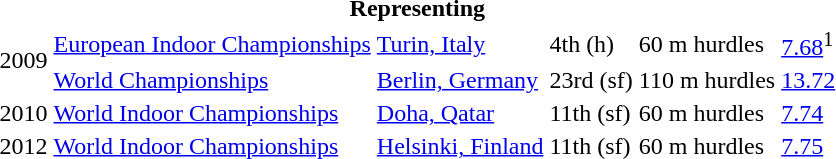<table>
<tr>
<th colspan="6">Representing </th>
</tr>
<tr>
<td rowspan=2>2009</td>
<td><a href='#'>European Indoor Championships</a></td>
<td><a href='#'>Turin, Italy</a></td>
<td>4th (h)</td>
<td>60 m hurdles</td>
<td><a href='#'>7.68</a><sup>1</sup></td>
</tr>
<tr>
<td><a href='#'>World Championships</a></td>
<td><a href='#'>Berlin, Germany</a></td>
<td>23rd (sf)</td>
<td>110 m hurdles</td>
<td><a href='#'>13.72</a></td>
</tr>
<tr>
<td>2010</td>
<td><a href='#'>World Indoor Championships</a></td>
<td><a href='#'>Doha, Qatar</a></td>
<td>11th (sf)</td>
<td>60 m hurdles</td>
<td><a href='#'>7.74</a></td>
</tr>
<tr>
<td>2012</td>
<td><a href='#'>World Indoor Championships</a></td>
<td><a href='#'>Helsinki, Finland</a></td>
<td>11th (sf)</td>
<td>60 m hurdles</td>
<td><a href='#'>7.75</a></td>
</tr>
</table>
